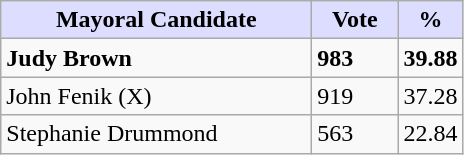<table class="wikitable">
<tr>
<th style="background:#ddf; width:200px;">Mayoral Candidate</th>
<th style="background:#ddf; width:50px;">Vote</th>
<th style="background:#ddf; width:30px;">%</th>
</tr>
<tr>
<td><strong>Judy Brown</strong></td>
<td><strong>983</strong></td>
<td><strong>39.88</strong></td>
</tr>
<tr>
<td>John Fenik (X)</td>
<td>919</td>
<td>37.28</td>
</tr>
<tr>
<td>Stephanie Drummond</td>
<td>563</td>
<td>22.84</td>
</tr>
</table>
